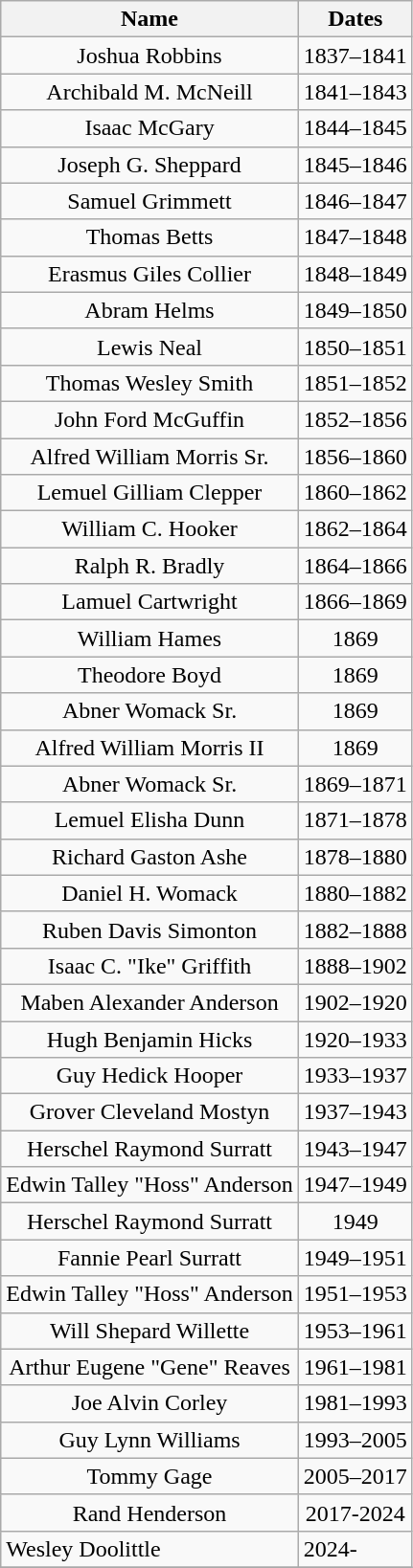<table class="wikitable">
<tr>
<th>Name</th>
<th>Dates</th>
</tr>
<tr style="text-align:center;">
<td>Joshua Robbins</td>
<td>1837–1841</td>
</tr>
<tr style="text-align:center;">
<td>Archibald M. McNeill</td>
<td>1841–1843</td>
</tr>
<tr style="text-align:center;">
<td>Isaac McGary</td>
<td>1844–1845</td>
</tr>
<tr style="text-align:center;">
<td>Joseph G. Sheppard</td>
<td>1845–1846</td>
</tr>
<tr style="text-align:center;">
<td>Samuel Grimmett</td>
<td>1846–1847</td>
</tr>
<tr style="text-align:center;">
<td>Thomas Betts</td>
<td>1847–1848</td>
</tr>
<tr style="text-align:center;">
<td>Erasmus Giles Collier</td>
<td>1848–1849</td>
</tr>
<tr style="text-align:center;">
<td>Abram Helms</td>
<td>1849–1850</td>
</tr>
<tr style="text-align:center;">
<td>Lewis Neal</td>
<td>1850–1851</td>
</tr>
<tr style="text-align:center;">
<td>Thomas Wesley Smith</td>
<td>1851–1852</td>
</tr>
<tr style="text-align:center;">
<td>John Ford McGuffin</td>
<td>1852–1856</td>
</tr>
<tr style="text-align:center;">
<td>Alfred William Morris Sr.</td>
<td>1856–1860</td>
</tr>
<tr style="text-align:center;">
<td>Lemuel Gilliam Clepper</td>
<td>1860–1862</td>
</tr>
<tr style="text-align:center;">
<td>William C. Hooker</td>
<td>1862–1864</td>
</tr>
<tr style="text-align:center;">
<td>Ralph R. Bradly</td>
<td>1864–1866</td>
</tr>
<tr style="text-align:center;">
<td>Lamuel Cartwright</td>
<td>1866–1869</td>
</tr>
<tr style="text-align:center;">
<td>William Hames</td>
<td>1869</td>
</tr>
<tr style="text-align:center;">
<td>Theodore Boyd</td>
<td>1869</td>
</tr>
<tr style="text-align:center;">
<td>Abner Womack Sr.</td>
<td>1869</td>
</tr>
<tr style="text-align:center;">
<td>Alfred William Morris II</td>
<td>1869</td>
</tr>
<tr style="text-align:center;">
<td>Abner Womack Sr.</td>
<td>1869–1871</td>
</tr>
<tr style="text-align:center;">
<td>Lemuel Elisha Dunn</td>
<td>1871–1878</td>
</tr>
<tr style="text-align:center;">
<td>Richard Gaston Ashe</td>
<td>1878–1880</td>
</tr>
<tr style="text-align:center;">
<td>Daniel H. Womack</td>
<td>1880–1882</td>
</tr>
<tr style="text-align:center;">
<td>Ruben Davis Simonton</td>
<td>1882–1888</td>
</tr>
<tr style="text-align:center;">
<td>Isaac C. "Ike" Griffith</td>
<td>1888–1902</td>
</tr>
<tr style="text-align:center;">
<td>Maben Alexander Anderson</td>
<td>1902–1920</td>
</tr>
<tr style="text-align:center;">
<td>Hugh Benjamin Hicks</td>
<td>1920–1933</td>
</tr>
<tr style="text-align:center;">
<td>Guy Hedick Hooper</td>
<td>1933–1937</td>
</tr>
<tr style="text-align:center;">
<td>Grover Cleveland Mostyn</td>
<td>1937–1943</td>
</tr>
<tr style="text-align:center;">
<td>Herschel Raymond Surratt</td>
<td>1943–1947</td>
</tr>
<tr style="text-align:center;">
<td>Edwin Talley "Hoss" Anderson</td>
<td>1947–1949</td>
</tr>
<tr style="text-align:center;">
<td>Herschel Raymond Surratt</td>
<td>1949</td>
</tr>
<tr style="text-align:center;">
<td>Fannie Pearl Surratt</td>
<td>1949–1951</td>
</tr>
<tr style="text-align:center;">
<td>Edwin Talley "Hoss" Anderson</td>
<td>1951–1953</td>
</tr>
<tr style="text-align:center;">
<td>Will Shepard Willette</td>
<td>1953–1961</td>
</tr>
<tr style="text-align:center;">
<td>Arthur Eugene "Gene" Reaves</td>
<td>1961–1981</td>
</tr>
<tr style="text-align:center;">
<td>Joe Alvin Corley</td>
<td>1981–1993</td>
</tr>
<tr style="text-align:center;">
<td>Guy Lynn Williams</td>
<td>1993–2005</td>
</tr>
<tr style="text-align:center;">
<td>Tommy Gage</td>
<td>2005–2017</td>
</tr>
<tr style="text-align:center;">
<td>Rand Henderson</td>
<td>2017-2024</td>
</tr>
<tr style=“text-align:center;”>
<td>Wesley Doolittle</td>
<td>2024-</td>
</tr>
<tr style=“text-align:center;”>
</tr>
</table>
